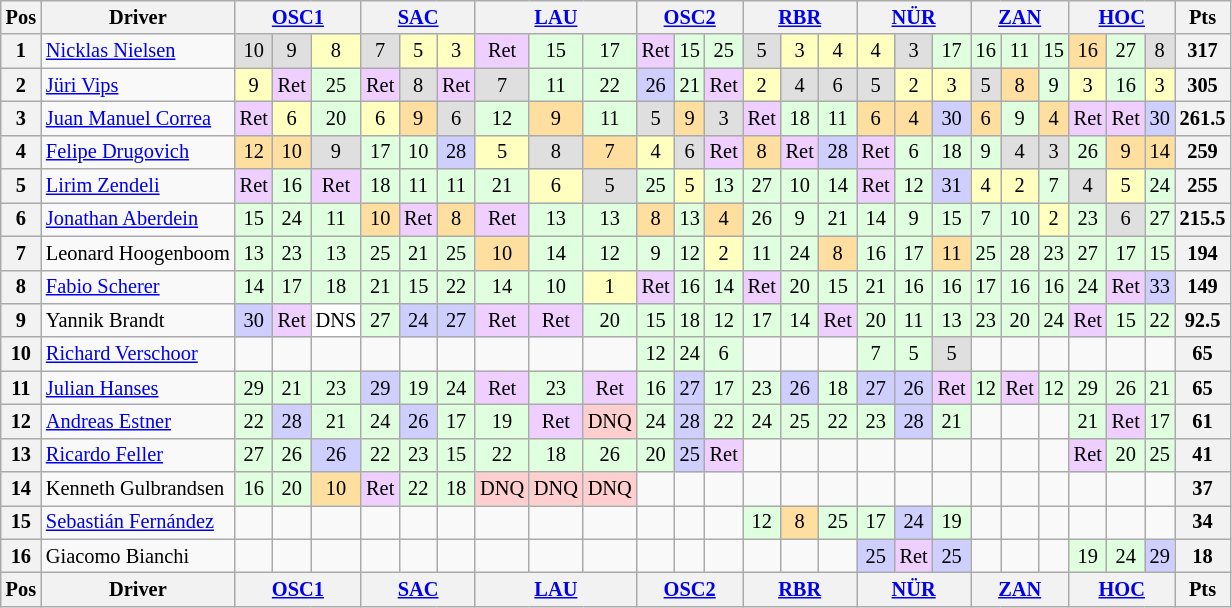<table class="wikitable" style="font-size: 85%; text-align:center">
<tr>
<th>Pos</th>
<th>Driver</th>
<th colspan=3><a href='#'>OSC1</a><br></th>
<th colspan=3><a href='#'>SAC</a><br></th>
<th colspan=3><a href='#'>LAU</a><br></th>
<th colspan=3><a href='#'>OSC2</a><br></th>
<th colspan=3><a href='#'>RBR</a><br></th>
<th colspan=3><a href='#'>NÜR</a><br></th>
<th colspan=3><a href='#'>ZAN</a><br></th>
<th colspan=3><a href='#'>HOC</a><br></th>
<th>Pts</th>
</tr>
<tr>
<th>1</th>
<td style="text-align:left"> <a href='#'>Nicklas Nielsen</a></td>
<td style="background:#DFDFDF">10</td>
<td style="background:#DFDFDF">9</td>
<td style="background:#FFFFBF">8</td>
<td style="background:#DFDFDF">7</td>
<td style="background:#FFFFBF">5</td>
<td style="background:#FFFFBF">3</td>
<td style="background:#EFCFFF">Ret</td>
<td style="background:#DFFFDF">15</td>
<td style="background:#DFFFDF">17</td>
<td style="background:#EFCFFF">Ret</td>
<td style="background:#DFFFDF">15</td>
<td style="background:#DFFFDF">25</td>
<td style="background:#DFDFDF">5</td>
<td style="background:#FFFFBF">3</td>
<td style="background:#FFFFBF">4</td>
<td style="background:#FFFFBF">4</td>
<td style="background:#DFDFDF">3</td>
<td style="background:#DFFFDF">17</td>
<td style="background:#DFFFDF">16</td>
<td style="background:#DFFFDF">11</td>
<td style="background:#DFFFDF">15</td>
<td style="background:#FFDF9F">16</td>
<td style="background:#DFFFDF">27</td>
<td style="background:#DFDFDF">8</td>
<th>317</th>
</tr>
<tr>
<th>2</th>
<td style="text-align:left"> <a href='#'>Jüri Vips</a></td>
<td style="background:#FFFFBF">9</td>
<td style="background:#EFCFFF">Ret</td>
<td style="background:#DFFFDF">25</td>
<td style="background:#EFCFFF">Ret</td>
<td style="background:#DFDFDF">8</td>
<td style="background:#EFCFFF">Ret</td>
<td style="background:#DFDFDF">7</td>
<td style="background:#DFFFDF">11</td>
<td style="background:#DFFFDF">22</td>
<td style="background:#CFCFFF">26</td>
<td style="background:#DFFFDF">21</td>
<td style="background:#EFCFFF">Ret</td>
<td style="background:#FFFFBF">2</td>
<td style="background:#DFDFDF">4</td>
<td style="background:#DFDFDF">6</td>
<td style="background:#DFDFDF">5</td>
<td style="background:#FFFFBF">2</td>
<td style="background:#FFFFBF">3</td>
<td style="background:#DFDFDF">5</td>
<td style="background:#FFDF9F">8</td>
<td style="background:#DFFFDF">9</td>
<td style="background:#FFFFBF">3</td>
<td style="background:#DFFFDF">16</td>
<td style="background:#FFFFBF">3</td>
<th>305</th>
</tr>
<tr>
<th>3</th>
<td style="text-align:left"> <a href='#'>Juan Manuel Correa</a></td>
<td style="background:#EFCFFF">Ret</td>
<td style="background:#FFFFBF">6</td>
<td style="background:#DFFFDF">20</td>
<td style="background:#FFFFBF">6</td>
<td style="background:#FFDF9F">9</td>
<td style="background:#DFDFDF">6</td>
<td style="background:#DFFFDF">12</td>
<td style="background:#FFDF9F">9</td>
<td style="background:#DFFFDF">11</td>
<td style="background:#DFDFDF">5</td>
<td style="background:#FFDF9F">9</td>
<td style="background:#DFDFDF">3</td>
<td style="background:#EFCFFF">Ret</td>
<td style="background:#DFFFDF">18</td>
<td style="background:#DFFFDF">11</td>
<td style="background:#FFDF9F">6</td>
<td style="background:#FFDF9F">4</td>
<td style="background:#CFCFFF">30</td>
<td style="background:#FFDF9F">6</td>
<td style="background:#DFFFDF">9</td>
<td style="background:#FFDF9F">4</td>
<td style="background:#EFCFFF">Ret</td>
<td style="background:#EFCFFF">Ret</td>
<td style="background:#CFCFFF">30</td>
<th>261.5</th>
</tr>
<tr>
<th>4</th>
<td style="text-align:left"> <a href='#'>Felipe Drugovich</a></td>
<td style="background:#FFDF9F">12</td>
<td style="background:#FFDF9F">10</td>
<td style="background:#DFDFDF">9</td>
<td style="background:#DFFFDF">17</td>
<td style="background:#DFFFDF">10</td>
<td style="background:#CFCFFF">28</td>
<td style="background:#FFFFBF">5</td>
<td style="background:#DFDFDF">8</td>
<td style="background:#FFDF9F">7</td>
<td style="background:#FFFFBF">4</td>
<td style="background:#DFDFDF">6</td>
<td style="background:#EFCFFF">Ret</td>
<td style="background:#FFDF9F">8</td>
<td style="background:#EFCFFF">Ret</td>
<td style="background:#CFCFFF">28</td>
<td style="background:#EFCFFF">Ret</td>
<td style="background:#DFFFDF">6</td>
<td style="background:#DFFFDF">18</td>
<td style="background:#DFFFDF">9</td>
<td style="background:#DFDFDF">4</td>
<td style="background:#DFDFDF">3</td>
<td style="background:#DFFFDF">26</td>
<td style="background:#FFDF9F">9</td>
<td style="background:#FFDF9F">14</td>
<th>259</th>
</tr>
<tr>
<th>5</th>
<td style="text-align:left"> <a href='#'>Lirim Zendeli</a></td>
<td style="background:#EFCFFF">Ret</td>
<td style="background:#DFFFDF">16</td>
<td style="background:#EFCFFF">Ret</td>
<td style="background:#DFFFDF">18</td>
<td style="background:#DFFFDF">11</td>
<td style="background:#DFFFDF">11</td>
<td style="background:#DFFFDF">21</td>
<td style="background:#FFFFBF">6</td>
<td style="background:#DFDFDF">5</td>
<td style="background:#DFFFDF">25</td>
<td style="background:#FFFFBF">5</td>
<td style="background:#DFFFDF">13</td>
<td style="background:#DFFFDF">27</td>
<td style="background:#DFFFDF">10</td>
<td style="background:#DFFFDF">14</td>
<td style="background:#EFCFFF">Ret</td>
<td style="background:#DFFFDF">12</td>
<td style="background:#CFCFFF">31</td>
<td style="background:#FFFFBF">4</td>
<td style="background:#FFFFBF">2</td>
<td style="background:#DFFFDF">7</td>
<td style="background:#DFDFDF">4</td>
<td style="background:#FFFFBF">5</td>
<td style="background:#DFFFDF">24</td>
<th>255</th>
</tr>
<tr>
<th>6</th>
<td style="text-align:left"> <a href='#'>Jonathan Aberdein</a></td>
<td style="background:#DFFFDF">15</td>
<td style="background:#DFFFDF">24</td>
<td style="background:#DFFFDF">11</td>
<td style="background:#FFDF9F">10</td>
<td style="background:#EFCFFF">Ret</td>
<td style="background:#FFDF9F">8</td>
<td style="background:#EFCFFF">Ret</td>
<td style="background:#DFFFDF">13</td>
<td style="background:#DFFFDF">13</td>
<td style="background:#FFDF9F">8</td>
<td style="background:#DFFFDF">13</td>
<td style="background:#FFDF9F">4</td>
<td style="background:#DFFFDF">26</td>
<td style="background:#DFFFDF">9</td>
<td style="background:#DFFFDF">21</td>
<td style="background:#DFFFDF">14</td>
<td style="background:#DFFFDF">9</td>
<td style="background:#DFFFDF">15</td>
<td style="background:#DFFFDF">7</td>
<td style="background:#DFFFDF">10</td>
<td style="background:#FFFFBF">2</td>
<td style="background:#DFFFDF">23</td>
<td style="background:#DFDFDF">6</td>
<td style="background:#DFFFDF">27</td>
<th>215.5</th>
</tr>
<tr>
<th>7</th>
<td style="text-align:left" nowrap> Leonard Hoogenboom</td>
<td style="background:#DFFFDF">13</td>
<td style="background:#DFFFDF">23</td>
<td style="background:#DFFFDF">13</td>
<td style="background:#DFFFDF">25</td>
<td style="background:#DFFFDF">21</td>
<td style="background:#DFFFDF">25</td>
<td style="background:#FFDF9F">10</td>
<td style="background:#DFFFDF">14</td>
<td style="background:#DFFFDF">12</td>
<td style="background:#DFFFDF">9</td>
<td style="background:#DFFFDF">12</td>
<td style="background:#FFFFBF">2</td>
<td style="background:#DFFFDF">11</td>
<td style="background:#DFFFDF">24</td>
<td style="background:#FFDF9F">8</td>
<td style="background:#DFFFDF">16</td>
<td style="background:#DFFFDF">17</td>
<td style="background:#FFDF9F">11</td>
<td style="background:#DFFFDF">25</td>
<td style="background:#DFFFDF">28</td>
<td style="background:#DFFFDF">23</td>
<td style="background:#DFFFDF">27</td>
<td style="background:#DFFFDF">17</td>
<td style="background:#DFFFDF">15</td>
<th>194</th>
</tr>
<tr>
<th>8</th>
<td style="text-align:left"> <a href='#'>Fabio Scherer</a></td>
<td style="background:#DFFFDF">14</td>
<td style="background:#DFFFDF">17</td>
<td style="background:#DFFFDF">18</td>
<td style="background:#DFFFDF">21</td>
<td style="background:#DFFFDF">15</td>
<td style="background:#DFFFDF">22</td>
<td style="background:#DFFFDF">14</td>
<td style="background:#DFFFDF">10</td>
<td style="background:#FFFFBF">1</td>
<td style="background:#EFCFFF">Ret</td>
<td style="background:#DFFFDF">16</td>
<td style="background:#DFFFDF">14</td>
<td style="background:#EFCFFF">Ret</td>
<td style="background:#DFFFDF">20</td>
<td style="background:#DFFFDF">15</td>
<td style="background:#DFFFDF">21</td>
<td style="background:#DFFFDF">16</td>
<td style="background:#DFFFDF">16</td>
<td style="background:#DFFFDF">17</td>
<td style="background:#DFFFDF">16</td>
<td style="background:#DFFFDF">16</td>
<td style="background:#DFFFDF">24</td>
<td style="background:#EFCFFF">Ret</td>
<td style="background:#CFCFFF">33</td>
<th>149</th>
</tr>
<tr>
<th>9</th>
<td style="text-align:left"> Yannik Brandt</td>
<td style="background:#CFCFFF">30</td>
<td style="background:#EFCFFF">Ret</td>
<td style="background:#FFFFFF">DNS</td>
<td style="background:#DFFFDF">27</td>
<td style="background:#CFCFFF">24</td>
<td style="background:#CFCFFF">27</td>
<td style="background:#EFCFFF">Ret</td>
<td style="background:#EFCFFF">Ret</td>
<td style="background:#DFFFDF">20</td>
<td style="background:#DFFFDF">15</td>
<td style="background:#DFFFDF">18</td>
<td style="background:#DFFFDF">12</td>
<td style="background:#DFFFDF">17</td>
<td style="background:#DFFFDF">14</td>
<td style="background:#EFCFFF">Ret</td>
<td style="background:#DFFFDF">20</td>
<td style="background:#DFFFDF">11</td>
<td style="background:#DFFFDF">13</td>
<td style="background:#DFFFDF">23</td>
<td style="background:#DFFFDF">20</td>
<td style="background:#DFFFDF">24</td>
<td style="background:#EFCFFF">Ret</td>
<td style="background:#DFFFDF">15</td>
<td style="background:#DFFFDF">22</td>
<th>92.5</th>
</tr>
<tr>
<th>10</th>
<td style="text-align:left"> <a href='#'>Richard Verschoor</a></td>
<td></td>
<td></td>
<td></td>
<td></td>
<td></td>
<td></td>
<td></td>
<td></td>
<td></td>
<td style="background:#DFFFDF">12</td>
<td style="background:#DFFFDF">24</td>
<td style="background:#DFFFDF">6</td>
<td></td>
<td></td>
<td></td>
<td style="background:#DFFFDF">7</td>
<td style="background:#DFFFDF">5</td>
<td style="background:#DFDFDF">5</td>
<td></td>
<td></td>
<td></td>
<td></td>
<td></td>
<td></td>
<th>65</th>
</tr>
<tr>
<th>11</th>
<td style="text-align:left"> <a href='#'>Julian Hanses</a></td>
<td style="background:#DFFFDF">29</td>
<td style="background:#DFFFDF">21</td>
<td style="background:#DFFFDF">23</td>
<td style="background:#CFCFFF">29</td>
<td style="background:#DFFFDF">19</td>
<td style="background:#DFFFDF">24</td>
<td style="background:#EFCFFF">Ret</td>
<td style="background:#DFFFDF">23</td>
<td style="background:#EFCFFF">Ret</td>
<td style="background:#DFFFDF">16</td>
<td style="background:#CFCFFF">27</td>
<td style="background:#DFFFDF">17</td>
<td style="background:#DFFFDF">23</td>
<td style="background:#CFCFFF">26</td>
<td style="background:#DFFFDF">18</td>
<td style="background:#CFCFFF">27</td>
<td style="background:#CFCFFF">26</td>
<td style="background:#EFCFFF">Ret</td>
<td style="background:#DFFFDF">12</td>
<td style="background:#EFCFFF">Ret</td>
<td style="background:#DFFFDF">12</td>
<td style="background:#DFFFDF">29</td>
<td style="background:#DFFFDF">26</td>
<td style="background:#DFFFDF">21</td>
<th>65</th>
</tr>
<tr>
<th>12</th>
<td style="text-align:left"> <a href='#'>Andreas Estner</a></td>
<td style="background:#DFFFDF">22</td>
<td style="background:#CFCFFF">28</td>
<td style="background:#DFFFDF">21</td>
<td style="background:#DFFFDF">24</td>
<td style="background:#CFCFFF">26</td>
<td style="background:#DFFFDF">17</td>
<td style="background:#DFFFDF">19</td>
<td style="background:#EFCFFF">Ret</td>
<td style="background:#FFCFCF">DNQ</td>
<td style="background:#DFFFDF">24</td>
<td style="background:#CFCFFF">28</td>
<td style="background:#DFFFDF">22</td>
<td style="background:#DFFFDF">24</td>
<td style="background:#DFFFDF">25</td>
<td style="background:#DFFFDF">22</td>
<td style="background:#DFFFDF">23</td>
<td style="background:#CFCFFF">28</td>
<td style="background:#DFFFDF">21</td>
<td></td>
<td></td>
<td></td>
<td style="background:#DFFFDF">21</td>
<td style="background:#EFCFFF">Ret</td>
<td style="background:#DFFFDF">17</td>
<th>61</th>
</tr>
<tr>
<th>13</th>
<td style="text-align:left"> <a href='#'>Ricardo Feller</a></td>
<td style="background:#DFFFDF">27</td>
<td style="background:#DFFFDF">26</td>
<td style="background:#CFCFFF">26</td>
<td style="background:#DFFFDF">22</td>
<td style="background:#DFFFDF">23</td>
<td style="background:#DFFFDF">15</td>
<td style="background:#DFFFDF">22</td>
<td style="background:#DFFFDF">18</td>
<td style="background:#DFFFDF">26</td>
<td style="background:#DFFFDF">20</td>
<td style="background:#CFCFFF">25</td>
<td style="background:#EFCFFF">Ret</td>
<td></td>
<td></td>
<td></td>
<td></td>
<td></td>
<td></td>
<td></td>
<td></td>
<td></td>
<td style="background:#EFCFFF">Ret</td>
<td style="background:#DFFFDF">20</td>
<td style="background:#DFFFDF">25</td>
<th>41</th>
</tr>
<tr>
<th>14</th>
<td style="text-align:left"> Kenneth Gulbrandsen</td>
<td style="background:#DFFFDF">16</td>
<td style="background:#DFFFDF">20</td>
<td style="background:#FFDF9F">10</td>
<td style="background:#EFCFFF">Ret</td>
<td style="background:#DFFFDF">22</td>
<td style="background:#DFFFDF">18</td>
<td style="background:#FFCFCF">DNQ</td>
<td style="background:#FFCFCF">DNQ</td>
<td style="background:#FFCFCF">DNQ</td>
<td></td>
<td></td>
<td></td>
<td></td>
<td></td>
<td></td>
<td></td>
<td></td>
<td></td>
<td></td>
<td></td>
<td></td>
<td></td>
<td></td>
<td></td>
<th>37</th>
</tr>
<tr>
<th>15</th>
<td style="text-align:left"> <a href='#'>Sebastián Fernández</a></td>
<td></td>
<td></td>
<td></td>
<td></td>
<td></td>
<td></td>
<td></td>
<td></td>
<td></td>
<td></td>
<td></td>
<td></td>
<td style="background:#DFFFDF">12</td>
<td style="background:#FFDF9F">8</td>
<td style="background:#DFFFDF">25</td>
<td style="background:#DFFFDF">17</td>
<td style="background:#CFCFFF">24</td>
<td style="background:#DFFFDF">19</td>
<td></td>
<td></td>
<td></td>
<td></td>
<td></td>
<td></td>
<th>34</th>
</tr>
<tr>
<th>16</th>
<td style="text-align:left"> Giacomo Bianchi</td>
<td></td>
<td></td>
<td></td>
<td></td>
<td></td>
<td></td>
<td></td>
<td></td>
<td></td>
<td></td>
<td></td>
<td></td>
<td></td>
<td></td>
<td></td>
<td style="background:#CFCFFF">25</td>
<td style="background:#EFCFFF">Ret</td>
<td style="background:#CFCFFF">25</td>
<td></td>
<td></td>
<td></td>
<td style="background:#DFFFDF">19</td>
<td style="background:#DFFFDF">24</td>
<td style="background:#CFCFFF">29</td>
<th>18</th>
</tr>
<tr>
<th>Pos</th>
<th>Driver</th>
<th colspan=3><a href='#'>OSC1</a><br></th>
<th colspan=3><a href='#'>SAC</a><br></th>
<th colspan=3><a href='#'>LAU</a><br></th>
<th colspan=3><a href='#'>OSC2</a><br></th>
<th colspan=3><a href='#'>RBR</a><br></th>
<th colspan=3><a href='#'>NÜR</a><br></th>
<th colspan=3><a href='#'>ZAN</a><br></th>
<th colspan=3><a href='#'>HOC</a><br></th>
<th>Pts</th>
</tr>
</table>
